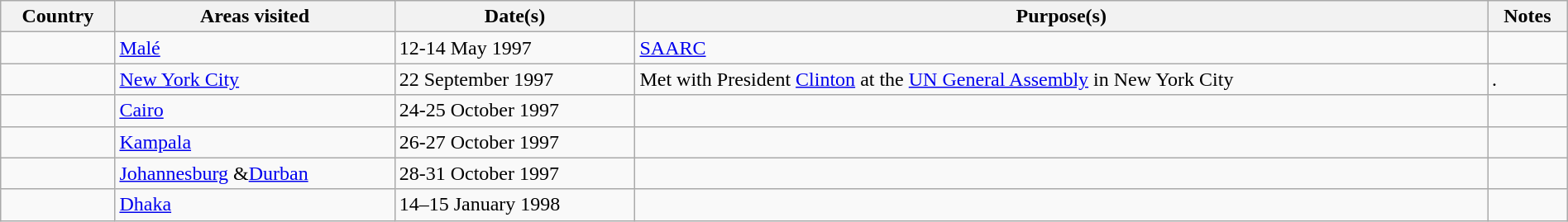<table style="width: 100%;margin: 1em auto 1em auto" class="wikitable outercollapse sortable">
<tr>
<th>Country</th>
<th>Areas visited</th>
<th>Date(s)</th>
<th>Purpose(s)</th>
<th>Notes</th>
</tr>
<tr>
<td></td>
<td><a href='#'>Malé</a></td>
<td>12-14 May 1997</td>
<td><a href='#'>SAARC</a></td>
<td></td>
</tr>
<tr>
<td></td>
<td><a href='#'>New York City</a></td>
<td>22 September 1997</td>
<td>Met with President <a href='#'>Clinton</a> at the <a href='#'>UN General Assembly</a> in New York City</td>
<td>.</td>
</tr>
<tr>
<td></td>
<td><a href='#'>Cairo</a></td>
<td>24-25 October 1997</td>
<td></td>
<td></td>
</tr>
<tr>
<td></td>
<td><a href='#'>Kampala</a></td>
<td>26-27 October 1997</td>
<td></td>
<td></td>
</tr>
<tr>
<td></td>
<td><a href='#'>Johannesburg</a> &<a href='#'>Durban</a></td>
<td>28-31 October 1997</td>
<td></td>
<td></td>
</tr>
<tr>
<td></td>
<td><a href='#'>Dhaka</a></td>
<td>14–15 January 1998</td>
<td></td>
<td></td>
</tr>
</table>
